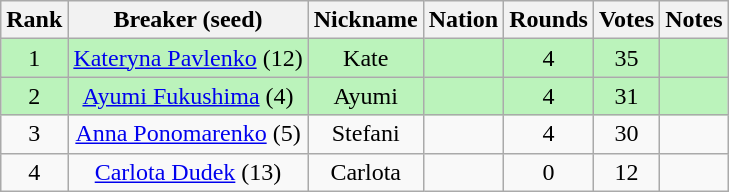<table class="wikitable sortable" style="text-align:center">
<tr>
<th>Rank</th>
<th>Breaker (seed)</th>
<th>Nickname</th>
<th>Nation</th>
<th>Rounds</th>
<th>Votes</th>
<th>Notes</th>
</tr>
<tr bgcolor=bbf3bb>
<td>1</td>
<td><a href='#'>Kateryna Pavlenko</a> (12)</td>
<td>Kate</td>
<td></td>
<td>4</td>
<td>35</td>
<td></td>
</tr>
<tr bgcolor=bbf3bb>
<td>2</td>
<td><a href='#'>Ayumi Fukushima</a> (4)</td>
<td>Ayumi</td>
<td></td>
<td>4</td>
<td>31</td>
<td></td>
</tr>
<tr>
<td>3</td>
<td><a href='#'>Anna Ponomarenko</a> (5)</td>
<td>Stefani</td>
<td></td>
<td>4</td>
<td>30</td>
<td></td>
</tr>
<tr>
<td>4</td>
<td><a href='#'>Carlota Dudek</a> (13)</td>
<td>Carlota</td>
<td></td>
<td>0</td>
<td>12</td>
<td></td>
</tr>
</table>
